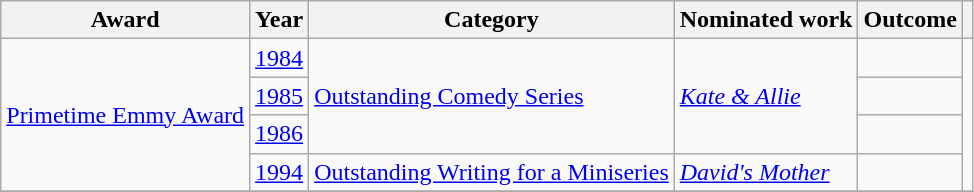<table class="wikitable sortable plainrowheaders">
<tr>
<th scope="col">Award</th>
<th scope="col">Year</th>
<th scope="col">Category</th>
<th scope="col">Nominated work</th>
<th scope="col">Outcome</th>
<th scope="col" class="unsortable"></th>
</tr>
<tr>
<td rowspan="4"><a href='#'>Primetime Emmy Award</a></td>
<td><a href='#'>1984</a></td>
<td rowspan="3"><a href='#'>Outstanding Comedy Series</a></td>
<td rowspan="3"><em><a href='#'>Kate & Allie</a></em></td>
<td></td>
<td rowspan="4" style="text-align:center;"></td>
</tr>
<tr>
<td><a href='#'>1985</a></td>
<td></td>
</tr>
<tr>
<td><a href='#'>1986</a></td>
<td></td>
</tr>
<tr>
<td><a href='#'>1994</a></td>
<td><a href='#'>Outstanding Writing for a Miniseries</a></td>
<td><em><a href='#'>David's Mother</a></em></td>
<td></td>
</tr>
<tr>
</tr>
</table>
